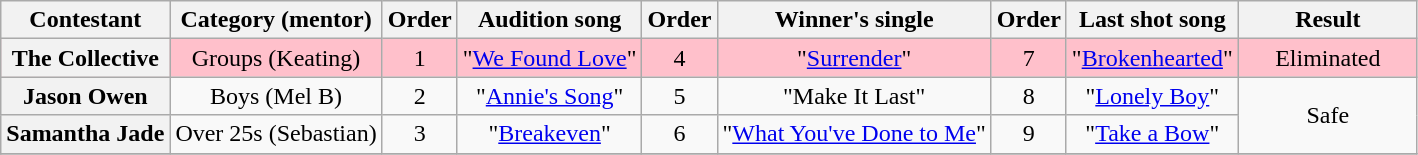<table class="wikitable plainrowheaders" style="text-align:center;">
<tr>
<th scope="col">Contestant</th>
<th scope="col">Category (mentor)</th>
<th scope="col">Order</th>
<th scope="col">Audition song</th>
<th scope="col">Order</th>
<th scope="col">Winner's single</th>
<th scope="col">Order</th>
<th scope="col">Last shot song</th>
<th scope="col" style="width:7em;">Result</th>
</tr>
<tr style="background:pink;">
<th scope="row">The Collective</th>
<td>Groups (Keating)</td>
<td>1</td>
<td>"<a href='#'>We Found Love</a>"</td>
<td>4</td>
<td>"<a href='#'>Surrender</a>"</td>
<td>7</td>
<td>"<a href='#'>Brokenhearted</a>"</td>
<td>Eliminated</td>
</tr>
<tr>
<th scope="row">Jason Owen</th>
<td>Boys (Mel B)</td>
<td>2</td>
<td>"<a href='#'>Annie's Song</a>"</td>
<td>5</td>
<td>"Make It Last"</td>
<td>8</td>
<td>"<a href='#'>Lonely Boy</a>"</td>
<td rowspan=2>Safe</td>
</tr>
<tr>
<th scope="row">Samantha Jade</th>
<td>Over 25s (Sebastian)</td>
<td>3</td>
<td>"<a href='#'>Breakeven</a>"</td>
<td>6</td>
<td>"<a href='#'>What You've Done to Me</a>"</td>
<td>9</td>
<td>"<a href='#'>Take a Bow</a>"</td>
</tr>
<tr>
</tr>
</table>
